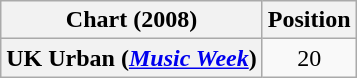<table class="wikitable plainrowheaders" style="text-align:center">
<tr>
<th>Chart (2008)</th>
<th>Position</th>
</tr>
<tr>
<th scope="row">UK Urban (<em><a href='#'>Music Week</a></em>)</th>
<td>20</td>
</tr>
</table>
